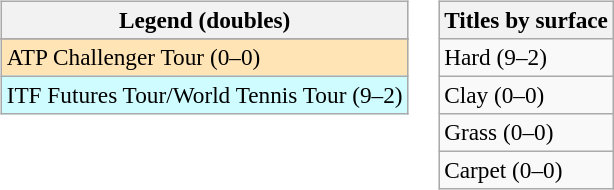<table>
<tr valign=top>
<td><br><table class=wikitable style=font-size:97%>
<tr>
<th>Legend (doubles)</th>
</tr>
<tr bgcolor="#e5d1cb">
</tr>
<tr bgcolor=moccasin>
<td>ATP Challenger Tour (0–0)</td>
</tr>
<tr bgcolor="#cffcff">
<td>ITF Futures Tour/World Tennis Tour (9–2)</td>
</tr>
</table>
</td>
<td><br><table class=wikitable style=font-size:97%>
<tr>
<th>Titles by surface</th>
</tr>
<tr>
<td>Hard (9–2)</td>
</tr>
<tr>
<td>Clay (0–0)</td>
</tr>
<tr>
<td>Grass (0–0)</td>
</tr>
<tr>
<td>Carpet (0–0)</td>
</tr>
</table>
</td>
</tr>
</table>
